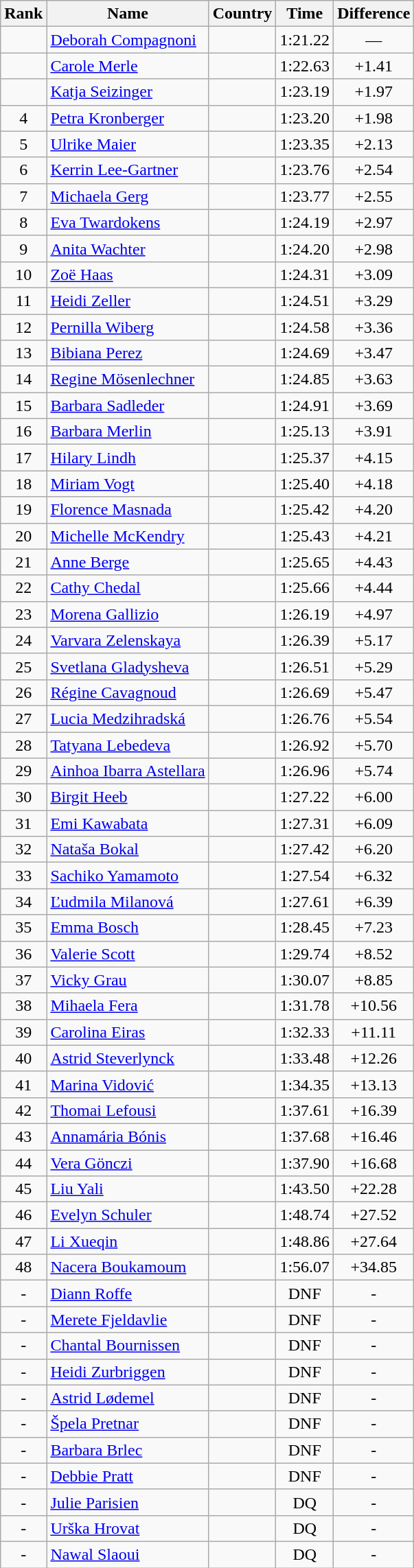<table class="wikitable sortable" style="text-align:center">
<tr>
<th>Rank</th>
<th>  Name</th>
<th>Country</th>
<th>Time</th>
<th>Difference</th>
</tr>
<tr>
<td></td>
<td align=left><a href='#'>Deborah Compagnoni</a></td>
<td align=left></td>
<td>1:21.22</td>
<td>—</td>
</tr>
<tr>
<td></td>
<td align=left><a href='#'>Carole Merle</a></td>
<td align=left></td>
<td>1:22.63</td>
<td>+1.41</td>
</tr>
<tr>
<td></td>
<td align=left><a href='#'>Katja Seizinger</a></td>
<td align=left></td>
<td>1:23.19</td>
<td>+1.97</td>
</tr>
<tr>
<td>4</td>
<td align=left><a href='#'>Petra Kronberger</a></td>
<td align=left></td>
<td>1:23.20</td>
<td>+1.98</td>
</tr>
<tr>
<td>5</td>
<td align=left><a href='#'>Ulrike Maier</a></td>
<td align=left></td>
<td>1:23.35</td>
<td>+2.13</td>
</tr>
<tr>
<td>6</td>
<td align=left><a href='#'>Kerrin Lee-Gartner</a></td>
<td align=left></td>
<td>1:23.76</td>
<td>+2.54</td>
</tr>
<tr>
<td>7</td>
<td align=left><a href='#'>Michaela Gerg</a></td>
<td align=left></td>
<td>1:23.77</td>
<td>+2.55</td>
</tr>
<tr>
<td>8</td>
<td align=left><a href='#'>Eva Twardokens</a></td>
<td align=left></td>
<td>1:24.19</td>
<td>+2.97</td>
</tr>
<tr>
<td>9</td>
<td align=left><a href='#'>Anita Wachter</a></td>
<td align=left></td>
<td>1:24.20</td>
<td>+2.98</td>
</tr>
<tr>
<td>10</td>
<td align=left><a href='#'>Zoë Haas</a></td>
<td align=left></td>
<td>1:24.31</td>
<td>+3.09</td>
</tr>
<tr>
<td>11</td>
<td align=left><a href='#'>Heidi Zeller</a></td>
<td align=left></td>
<td>1:24.51</td>
<td>+3.29</td>
</tr>
<tr>
<td>12</td>
<td align=left><a href='#'>Pernilla Wiberg</a></td>
<td align=left></td>
<td>1:24.58</td>
<td>+3.36</td>
</tr>
<tr>
<td>13</td>
<td align=left><a href='#'>Bibiana Perez</a></td>
<td align=left></td>
<td>1:24.69</td>
<td>+3.47</td>
</tr>
<tr>
<td>14</td>
<td align=left><a href='#'>Regine Mösenlechner</a></td>
<td align=left></td>
<td>1:24.85</td>
<td>+3.63</td>
</tr>
<tr>
<td>15</td>
<td align=left><a href='#'>Barbara Sadleder</a></td>
<td align=left></td>
<td>1:24.91</td>
<td>+3.69</td>
</tr>
<tr>
<td>16</td>
<td align=left><a href='#'>Barbara Merlin</a></td>
<td align=left></td>
<td>1:25.13</td>
<td>+3.91</td>
</tr>
<tr>
<td>17</td>
<td align=left><a href='#'>Hilary Lindh</a></td>
<td align=left></td>
<td>1:25.37</td>
<td>+4.15</td>
</tr>
<tr>
<td>18</td>
<td align=left><a href='#'>Miriam Vogt</a></td>
<td align=left></td>
<td>1:25.40</td>
<td>+4.18</td>
</tr>
<tr>
<td>19</td>
<td align=left><a href='#'>Florence Masnada</a></td>
<td align=left></td>
<td>1:25.42</td>
<td>+4.20</td>
</tr>
<tr>
<td>20</td>
<td align=left><a href='#'>Michelle McKendry</a></td>
<td align=left></td>
<td>1:25.43</td>
<td>+4.21</td>
</tr>
<tr>
<td>21</td>
<td align=left><a href='#'>Anne Berge</a></td>
<td align=left></td>
<td>1:25.65</td>
<td>+4.43</td>
</tr>
<tr>
<td>22</td>
<td align=left><a href='#'>Cathy Chedal</a></td>
<td align=left></td>
<td>1:25.66</td>
<td>+4.44</td>
</tr>
<tr>
<td>23</td>
<td align=left><a href='#'>Morena Gallizio</a></td>
<td align=left></td>
<td>1:26.19</td>
<td>+4.97</td>
</tr>
<tr>
<td>24</td>
<td align=left><a href='#'>Varvara Zelenskaya</a></td>
<td align=left></td>
<td>1:26.39</td>
<td>+5.17</td>
</tr>
<tr>
<td>25</td>
<td align=left><a href='#'>Svetlana Gladysheva</a></td>
<td align=left></td>
<td>1:26.51</td>
<td>+5.29</td>
</tr>
<tr>
<td>26</td>
<td align=left><a href='#'>Régine Cavagnoud</a></td>
<td align=left></td>
<td>1:26.69</td>
<td>+5.47</td>
</tr>
<tr>
<td>27</td>
<td align=left><a href='#'>Lucia Medzihradská</a></td>
<td align=left></td>
<td>1:26.76</td>
<td>+5.54</td>
</tr>
<tr>
<td>28</td>
<td align=left><a href='#'>Tatyana Lebedeva</a></td>
<td align=left></td>
<td>1:26.92</td>
<td>+5.70</td>
</tr>
<tr>
<td>29</td>
<td align=left><a href='#'>Ainhoa Ibarra Astellara</a></td>
<td align=left></td>
<td>1:26.96</td>
<td>+5.74</td>
</tr>
<tr>
<td>30</td>
<td align=left><a href='#'>Birgit Heeb</a></td>
<td align=left></td>
<td>1:27.22</td>
<td>+6.00</td>
</tr>
<tr>
<td>31</td>
<td align=left><a href='#'>Emi Kawabata</a></td>
<td align=left></td>
<td>1:27.31</td>
<td>+6.09</td>
</tr>
<tr>
<td>32</td>
<td align=left><a href='#'>Nataša Bokal</a></td>
<td align=left></td>
<td>1:27.42</td>
<td>+6.20</td>
</tr>
<tr>
<td>33</td>
<td align=left><a href='#'>Sachiko Yamamoto</a></td>
<td align=left></td>
<td>1:27.54</td>
<td>+6.32</td>
</tr>
<tr>
<td>34</td>
<td align=left><a href='#'>Ľudmila Milanová</a></td>
<td align=left></td>
<td>1:27.61</td>
<td>+6.39</td>
</tr>
<tr>
<td>35</td>
<td align=left><a href='#'>Emma Bosch</a></td>
<td align=left></td>
<td>1:28.45</td>
<td>+7.23</td>
</tr>
<tr>
<td>36</td>
<td align=left><a href='#'>Valerie Scott</a></td>
<td align=left></td>
<td>1:29.74</td>
<td>+8.52</td>
</tr>
<tr>
<td>37</td>
<td align=left><a href='#'>Vicky Grau</a></td>
<td align=left></td>
<td>1:30.07</td>
<td>+8.85</td>
</tr>
<tr>
<td>38</td>
<td align=left><a href='#'>Mihaela Fera</a></td>
<td align=left></td>
<td>1:31.78</td>
<td>+10.56</td>
</tr>
<tr>
<td>39</td>
<td align=left><a href='#'>Carolina Eiras</a></td>
<td align=left></td>
<td>1:32.33</td>
<td>+11.11</td>
</tr>
<tr>
<td>40</td>
<td align=left><a href='#'>Astrid Steverlynck</a></td>
<td align=left></td>
<td>1:33.48</td>
<td>+12.26</td>
</tr>
<tr>
<td>41</td>
<td align=left><a href='#'>Marina Vidović</a></td>
<td align=left></td>
<td>1:34.35</td>
<td>+13.13</td>
</tr>
<tr>
<td>42</td>
<td align=left><a href='#'>Thomai Lefousi</a></td>
<td align=left></td>
<td>1:37.61</td>
<td>+16.39</td>
</tr>
<tr>
<td>43</td>
<td align=left><a href='#'>Annamária Bónis</a></td>
<td align=left></td>
<td>1:37.68</td>
<td>+16.46</td>
</tr>
<tr>
<td>44</td>
<td align=left><a href='#'>Vera Gönczi</a></td>
<td align=left></td>
<td>1:37.90</td>
<td>+16.68</td>
</tr>
<tr>
<td>45</td>
<td align=left><a href='#'>Liu Yali</a></td>
<td align=left></td>
<td>1:43.50</td>
<td>+22.28</td>
</tr>
<tr>
<td>46</td>
<td align=left><a href='#'>Evelyn Schuler</a></td>
<td align=left></td>
<td>1:48.74</td>
<td>+27.52</td>
</tr>
<tr>
<td>47</td>
<td align=left><a href='#'>Li Xueqin</a></td>
<td align=left></td>
<td>1:48.86</td>
<td>+27.64</td>
</tr>
<tr>
<td>48</td>
<td align=left><a href='#'>Nacera Boukamoum</a></td>
<td align=left></td>
<td>1:56.07</td>
<td>+34.85</td>
</tr>
<tr>
<td>-</td>
<td align=left><a href='#'>Diann Roffe</a></td>
<td align=left></td>
<td>DNF</td>
<td>-</td>
</tr>
<tr>
<td>-</td>
<td align=left><a href='#'>Merete Fjeldavlie</a></td>
<td align=left></td>
<td>DNF</td>
<td>-</td>
</tr>
<tr>
<td>-</td>
<td align=left><a href='#'>Chantal Bournissen</a></td>
<td align=left></td>
<td>DNF</td>
<td>-</td>
</tr>
<tr>
<td>-</td>
<td align=left><a href='#'>Heidi Zurbriggen</a></td>
<td align=left></td>
<td>DNF</td>
<td>-</td>
</tr>
<tr>
<td>-</td>
<td align=left><a href='#'>Astrid Lødemel</a></td>
<td align=left></td>
<td>DNF</td>
<td>-</td>
</tr>
<tr>
<td>-</td>
<td align=left><a href='#'>Špela Pretnar</a></td>
<td align=left></td>
<td>DNF</td>
<td>-</td>
</tr>
<tr>
<td>-</td>
<td align=left><a href='#'>Barbara Brlec</a></td>
<td align=left></td>
<td>DNF</td>
<td>-</td>
</tr>
<tr>
<td>-</td>
<td align=left><a href='#'>Debbie Pratt</a></td>
<td align=left></td>
<td>DNF</td>
<td>-</td>
</tr>
<tr>
<td>-</td>
<td align=left><a href='#'>Julie Parisien</a></td>
<td align=left></td>
<td>DQ</td>
<td>-</td>
</tr>
<tr>
<td>-</td>
<td align=left><a href='#'>Urška Hrovat</a></td>
<td align=left></td>
<td>DQ</td>
<td>-</td>
</tr>
<tr>
<td>-</td>
<td align=left><a href='#'>Nawal Slaoui</a></td>
<td align=left></td>
<td>DQ</td>
<td>-</td>
</tr>
</table>
